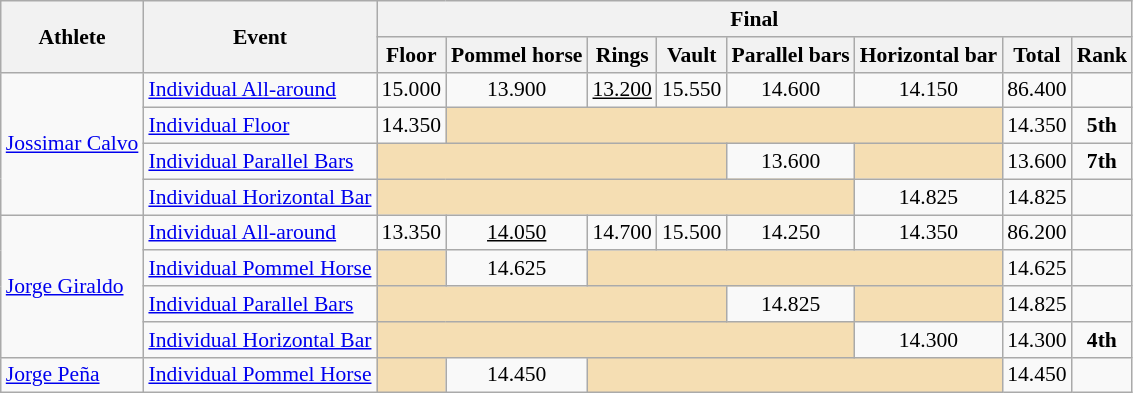<table class="wikitable" style="font-size:90%">
<tr>
<th rowspan="2">Athlete</th>
<th rowspan="2">Event</th>
<th colspan = "8">Final</th>
</tr>
<tr>
<th>Floor</th>
<th>Pommel horse</th>
<th>Rings</th>
<th>Vault</th>
<th>Parallel bars</th>
<th>Horizontal bar</th>
<th>Total</th>
<th>Rank</th>
</tr>
<tr>
<td rowspan=4><a href='#'>Jossimar Calvo</a></td>
<td><a href='#'>Individual All-around</a></td>
<td align=center>15.000</td>
<td align=center>13.900</td>
<td align=center><u>13.200</u></td>
<td align=center>15.550</td>
<td align=center>14.600</td>
<td align=center>14.150</td>
<td align=center>86.400</td>
<td align=center></td>
</tr>
<tr>
<td><a href='#'>Individual Floor</a></td>
<td align=center>14.350</td>
<td colspan=5 bgcolor=wheat></td>
<td align=center>14.350</td>
<td align=center><strong>5th</strong></td>
</tr>
<tr>
<td><a href='#'>Individual Parallel Bars</a></td>
<td colspan=4 bgcolor=wheat></td>
<td align=center>13.600</td>
<td bgcolor=wheat></td>
<td align=center>13.600</td>
<td align=center><strong>7th</strong></td>
</tr>
<tr>
<td><a href='#'>Individual Horizontal Bar</a></td>
<td colspan=5 bgcolor=wheat></td>
<td align=center>14.825</td>
<td align=center>14.825</td>
<td align=center></td>
</tr>
<tr>
<td rowspan=4><a href='#'>Jorge Giraldo</a></td>
<td><a href='#'>Individual All-around</a></td>
<td align=center>13.350</td>
<td align=center><u>14.050</u></td>
<td align=center>14.700</td>
<td align=center>15.500</td>
<td align=center>14.250</td>
<td align=center>14.350</td>
<td align=center>86.200</td>
<td align=center></td>
</tr>
<tr>
<td><a href='#'>Individual Pommel Horse</a></td>
<td bgcolor=wheat></td>
<td align=center>14.625</td>
<td colspan=4 bgcolor=wheat></td>
<td align=center>14.625</td>
<td align=center></td>
</tr>
<tr>
<td><a href='#'>Individual Parallel Bars</a></td>
<td colspan=4 bgcolor=wheat></td>
<td align=center>14.825</td>
<td bgcolor=wheat></td>
<td align=center>14.825</td>
<td align=center></td>
</tr>
<tr>
<td><a href='#'>Individual Horizontal Bar</a></td>
<td colspan=5 bgcolor=wheat></td>
<td align=center>14.300</td>
<td align=center>14.300</td>
<td align=center><strong>4th</strong></td>
</tr>
<tr>
<td><a href='#'>Jorge Peña</a></td>
<td><a href='#'>Individual Pommel Horse</a></td>
<td bgcolor=wheat></td>
<td align=center>14.450</td>
<td colspan=4 bgcolor=wheat></td>
<td align=center>14.450</td>
<td align=center></td>
</tr>
</table>
